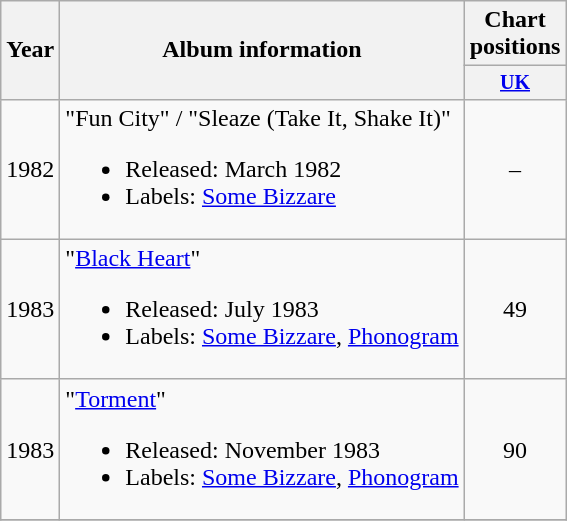<table class="wikitable" style=text-align:center;>
<tr>
<th rowspan="2">Year</th>
<th rowspan="2">Album information</th>
<th colspan="1">Chart positions</th>
</tr>
<tr style="font-size:smaller;">
<th width="30"><a href='#'>UK</a> <br></th>
</tr>
<tr>
<td>1982</td>
<td align=left>"Fun City" / "Sleaze (Take It, Shake It)"<br><ul><li>Released: March 1982</li><li>Labels: <a href='#'>Some Bizzare</a></li></ul></td>
<td>–</td>
</tr>
<tr>
<td>1983</td>
<td align=left>"<a href='#'>Black Heart</a>"<br><ul><li>Released: July 1983</li><li>Labels: <a href='#'>Some Bizzare</a>, <a href='#'>Phonogram</a></li></ul></td>
<td>49</td>
</tr>
<tr>
<td>1983</td>
<td align=left>"<a href='#'>Torment</a>"<br><ul><li>Released: November 1983</li><li>Labels: <a href='#'>Some Bizzare</a>, <a href='#'>Phonogram</a></li></ul></td>
<td>90</td>
</tr>
<tr>
</tr>
</table>
